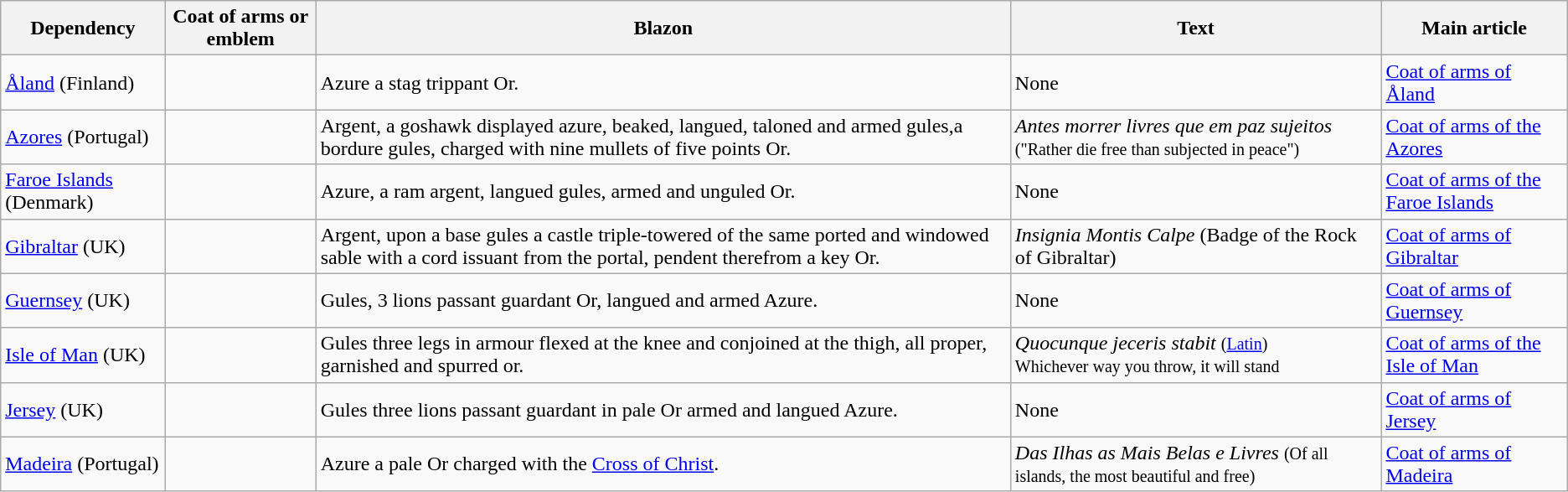<table class="wikitable">
<tr>
<th>Dependency</th>
<th>Coat of arms or emblem</th>
<th>Blazon</th>
<th>Text</th>
<th>Main article</th>
</tr>
<tr align="left" valign="middle">
<td><a href='#'>Åland</a> (Finland)</td>
<td></td>
<td>Azure a stag trippant Or.</td>
<td>None</td>
<td><a href='#'>Coat of arms of Åland</a></td>
</tr>
<tr>
<td><a href='#'>Azores</a> (Portugal)</td>
<td></td>
<td>Argent, a goshawk displayed azure, beaked, langued, taloned and armed gules,a bordure gules, charged with nine mullets of five points Or.</td>
<td><em>Antes morrer livres que em paz sujeitos</em> <small>("Rather die free than subjected in peace")</small></td>
<td><a href='#'>Coat of arms of the Azores</a></td>
</tr>
<tr align="left" valign="middle">
<td><a href='#'>Faroe Islands</a> (Denmark)</td>
<td></td>
<td>Azure, a ram argent, langued gules, armed and unguled Or.</td>
<td>None</td>
<td><a href='#'>Coat of arms of the Faroe Islands</a></td>
</tr>
<tr align="left" valign="middle">
<td><a href='#'>Gibraltar</a> (UK)</td>
<td></td>
<td>Argent, upon a base gules a castle triple-towered of the same ported and windowed sable with a cord issuant from the portal, pendent therefrom a key Or.</td>
<td><em>Insignia Montis Calpe</em> (Badge of the Rock of Gibraltar)</td>
<td><a href='#'>Coat of arms of Gibraltar</a></td>
</tr>
<tr align="left" valign="middle">
<td><a href='#'>Guernsey</a> (UK)</td>
<td></td>
<td>Gules, 3 lions passant guardant Or, langued and armed Azure.</td>
<td>None</td>
<td><a href='#'>Coat of arms of Guernsey</a></td>
</tr>
<tr align="left" valign="middle">
<td><a href='#'>Isle of Man</a> (UK)</td>
<td></td>
<td>Gules three legs in armour flexed at the knee and conjoined at the thigh, all proper, garnished and spurred or.</td>
<td><em>Quocunque jeceris stabit</em> <small>(<a href='#'>Latin</a>)</small><br><small>Whichever way you throw, it will stand</small></td>
<td><a href='#'>Coat of arms of the Isle of Man</a></td>
</tr>
<tr align="left" valign="middle">
<td><a href='#'>Jersey</a> (UK)</td>
<td></td>
<td>Gules three lions passant guardant in pale Or armed and langued Azure.</td>
<td>None</td>
<td><a href='#'>Coat of arms of Jersey</a></td>
</tr>
<tr>
<td><a href='#'>Madeira</a> (Portugal)</td>
<td></td>
<td>Azure a pale Or charged with the <a href='#'>Cross of Christ</a>.</td>
<td><em>Das Ilhas as Mais Belas e Livres</em> <small>(Of all islands, the most beautiful and free)</small></td>
<td><a href='#'>Coat of arms of Madeira</a></td>
</tr>
</table>
